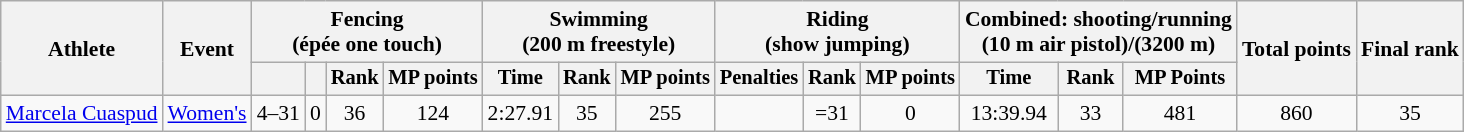<table class="wikitable" style="font-size:90%">
<tr>
<th rowspan="2">Athlete</th>
<th rowspan="2">Event</th>
<th colspan=4>Fencing<br><span>(épée one touch)</span></th>
<th colspan=3>Swimming<br><span>(200 m freestyle)</span></th>
<th colspan=3>Riding<br><span>(show jumping)</span></th>
<th colspan=3>Combined: shooting/running<br><span>(10 m air pistol)/(3200 m)</span></th>
<th rowspan=2>Total points</th>
<th rowspan=2>Final rank</th>
</tr>
<tr style="font-size:95%">
<th></th>
<th></th>
<th>Rank</th>
<th>MP points</th>
<th>Time</th>
<th>Rank</th>
<th>MP points</th>
<th>Penalties</th>
<th>Rank</th>
<th>MP points</th>
<th>Time</th>
<th>Rank</th>
<th>MP Points</th>
</tr>
<tr align=center>
<td align=left><a href='#'>Marcela Cuaspud</a></td>
<td align=left><a href='#'>Women's</a></td>
<td>4–31</td>
<td>0</td>
<td>36</td>
<td>124</td>
<td>2:27.91</td>
<td>35</td>
<td>255</td>
<td></td>
<td>=31</td>
<td>0</td>
<td>13:39.94</td>
<td>33</td>
<td>481</td>
<td>860</td>
<td>35</td>
</tr>
</table>
